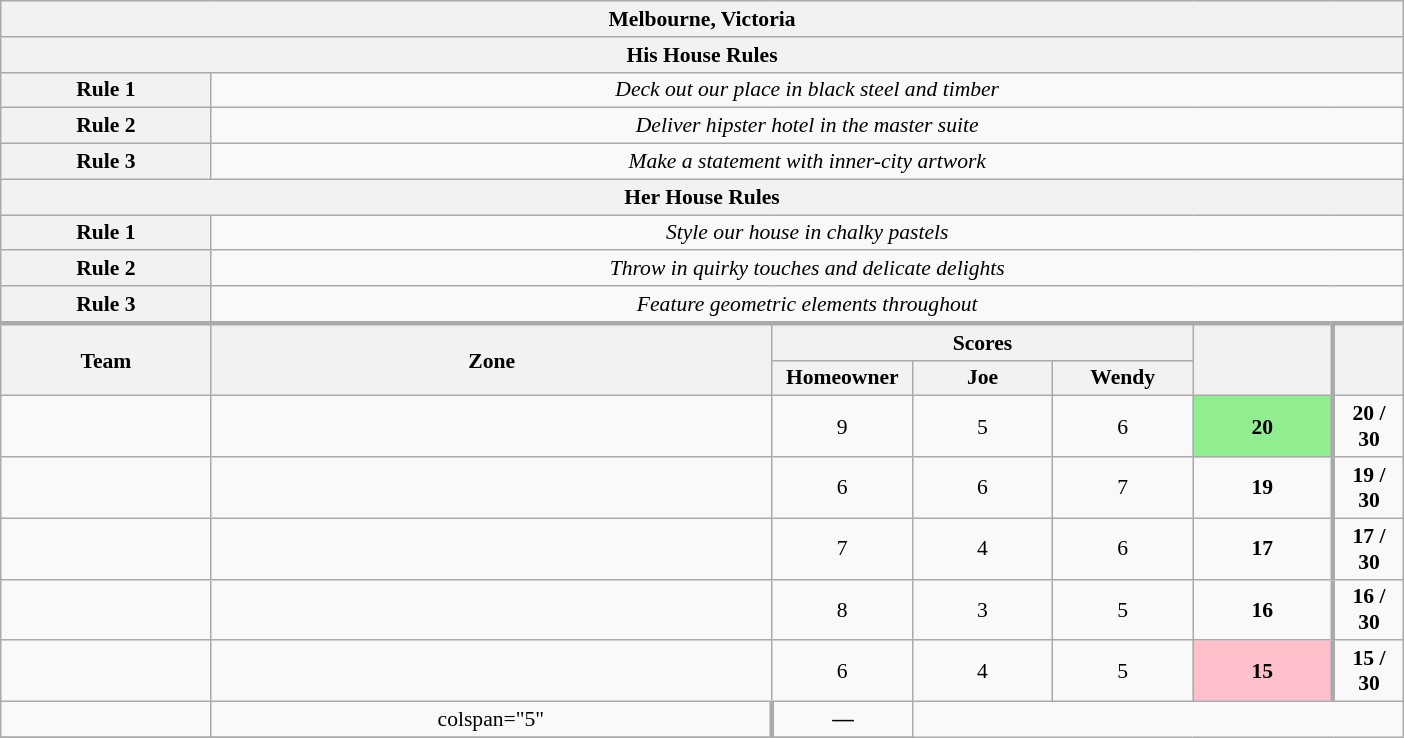<table class="wikitable plainrowheaders" style="text-align:center; font-size:90%; width:65em;">
<tr>
<th colspan="7" >Melbourne, Victoria</th>
</tr>
<tr>
<th colspan="7">His House Rules</th>
</tr>
<tr>
<th>Rule 1</th>
<td colspan="6"><em>Deck out our place in black steel and timber</em></td>
</tr>
<tr>
<th>Rule 2</th>
<td colspan="6"><em>Deliver hipster hotel in the master suite</em></td>
</tr>
<tr>
<th>Rule 3</th>
<td colspan="6"><em>Make a statement with inner-city artwork</em></td>
</tr>
<tr>
<th colspan="7">Her House Rules</th>
</tr>
<tr>
<th>Rule 1</th>
<td colspan="6"><em>Style our house in chalky pastels</em></td>
</tr>
<tr>
<th>Rule 2</th>
<td colspan="6"><em>Throw in quirky touches and delicate delights</em></td>
</tr>
<tr>
<th>Rule 3</th>
<td colspan="6"><em>Feature geometric elements throughout</em></td>
</tr>
<tr style="border-top:3px solid #aaa;">
<th rowspan="2">Team</th>
<th rowspan="2" style="width:40%;">Zone</th>
<th colspan="3" style="width:40%;">Scores</th>
<th rowspan="2" style="width:10%;"></th>
<th rowspan="2" style="width:10%; border-left:3px solid #aaa;"></th>
</tr>
<tr>
<th style="width:10%;">Homeowner</th>
<th style="width:10%;">Joe</th>
<th style="width:10%;">Wendy</th>
</tr>
<tr>
<td style="width:15%;"></td>
<td></td>
<td>9</td>
<td>5</td>
<td>6</td>
<td bgcolor="lightgreen"><strong>20</strong></td>
<td style="border-left:3px solid #aaa;"><strong>20 / 30</strong></td>
</tr>
<tr>
<td style="width:15%;"></td>
<td></td>
<td>6</td>
<td>6</td>
<td>7</td>
<td><strong>19</strong></td>
<td style="border-left:3px solid #aaa;"><strong>19 / 30</strong></td>
</tr>
<tr>
<td style="width:15%;"></td>
<td></td>
<td>7</td>
<td>4</td>
<td>6</td>
<td><strong>17</strong></td>
<td style="border-left:3px solid #aaa;"><strong>17 / 30</strong></td>
</tr>
<tr>
<td style="width:15%;"></td>
<td></td>
<td>8</td>
<td>3</td>
<td>5</td>
<td><strong>16</strong></td>
<td style="border-left:3px solid #aaa;"><strong>16 / 30</strong></td>
</tr>
<tr>
<td style="width:15%;"></td>
<td></td>
<td>6</td>
<td>4</td>
<td>5</td>
<td bgcolor="pink"><strong>15</strong></td>
<td style="border-left:3px solid #aaa;"><strong>15 / 30</strong></td>
</tr>
<tr>
<td style="width:15%;"></td>
<td>colspan="5" </td>
<td style="border-left:3px solid #aaa;"><strong>—</strong></td>
</tr>
<tr>
</tr>
</table>
